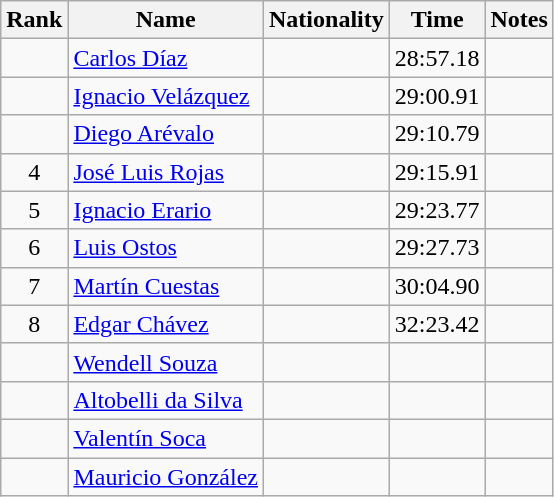<table class="wikitable sortable" style="text-align:center">
<tr>
<th>Rank</th>
<th>Name</th>
<th>Nationality</th>
<th>Time</th>
<th>Notes</th>
</tr>
<tr>
<td></td>
<td align=left><a href='#'>Carlos Díaz</a></td>
<td align=left></td>
<td>28:57.18</td>
<td></td>
</tr>
<tr>
<td></td>
<td align=left><a href='#'>Ignacio Velázquez</a></td>
<td align=left></td>
<td>29:00.91</td>
<td></td>
</tr>
<tr>
<td></td>
<td align=left><a href='#'>Diego Arévalo</a></td>
<td align=left></td>
<td>29:10.79</td>
<td></td>
</tr>
<tr>
<td>4</td>
<td align=left><a href='#'>José Luis Rojas</a></td>
<td align=left></td>
<td>29:15.91</td>
<td></td>
</tr>
<tr>
<td>5</td>
<td align=left><a href='#'>Ignacio Erario</a></td>
<td align=left></td>
<td>29:23.77</td>
<td></td>
</tr>
<tr>
<td>6</td>
<td align=left><a href='#'>Luis Ostos</a></td>
<td align=left></td>
<td>29:27.73</td>
<td></td>
</tr>
<tr>
<td>7</td>
<td align=left><a href='#'>Martín Cuestas</a></td>
<td align=left></td>
<td>30:04.90</td>
<td></td>
</tr>
<tr>
<td>8</td>
<td align=left><a href='#'>Edgar Chávez</a></td>
<td align=left></td>
<td>32:23.42</td>
<td></td>
</tr>
<tr>
<td></td>
<td align=left><a href='#'>Wendell Souza</a></td>
<td align=left></td>
<td></td>
<td></td>
</tr>
<tr>
<td></td>
<td align=left><a href='#'>Altobelli da Silva</a></td>
<td align=left></td>
<td></td>
<td></td>
</tr>
<tr>
<td></td>
<td align=left><a href='#'>Valentín Soca</a></td>
<td align=left></td>
<td></td>
<td></td>
</tr>
<tr>
<td></td>
<td align=left><a href='#'>Mauricio González</a></td>
<td align=left></td>
<td></td>
<td></td>
</tr>
</table>
